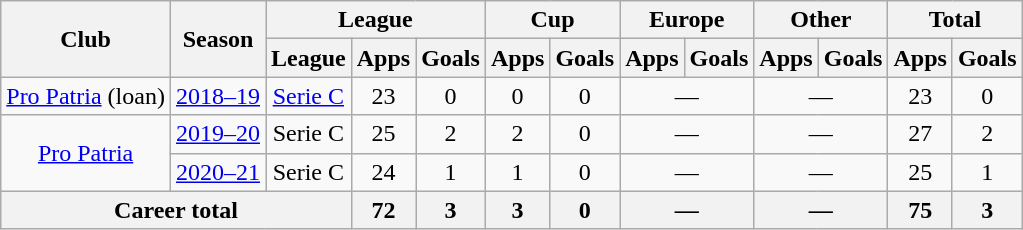<table class="wikitable" style="text-align: center;">
<tr>
<th rowspan="2">Club</th>
<th rowspan="2">Season</th>
<th colspan="3">League</th>
<th colspan="2">Cup</th>
<th colspan="2">Europe</th>
<th colspan="2">Other</th>
<th colspan="2">Total</th>
</tr>
<tr>
<th>League</th>
<th>Apps</th>
<th>Goals</th>
<th>Apps</th>
<th>Goals</th>
<th>Apps</th>
<th>Goals</th>
<th>Apps</th>
<th>Goals</th>
<th>Apps</th>
<th>Goals</th>
</tr>
<tr>
<td><a href='#'>Pro Patria</a> (loan)</td>
<td><a href='#'>2018–19</a></td>
<td><a href='#'>Serie C</a></td>
<td>23</td>
<td>0</td>
<td>0</td>
<td>0</td>
<td colspan="2">—</td>
<td colspan="2">—</td>
<td>23</td>
<td>0</td>
</tr>
<tr>
<td rowspan="2"><a href='#'>Pro Patria</a></td>
<td><a href='#'>2019–20</a></td>
<td>Serie C</td>
<td>25</td>
<td>2</td>
<td>2</td>
<td>0</td>
<td colspan="2">—</td>
<td colspan="2">—</td>
<td>27</td>
<td>2</td>
</tr>
<tr>
<td><a href='#'>2020–21</a></td>
<td>Serie C</td>
<td>24</td>
<td>1</td>
<td>1</td>
<td>0</td>
<td colspan="2">—</td>
<td colspan="2">—</td>
<td>25</td>
<td>1</td>
</tr>
<tr>
<th colspan="3">Career total</th>
<th>72</th>
<th>3</th>
<th>3</th>
<th>0</th>
<th colspan="2">—</th>
<th colspan="2">—</th>
<th>75</th>
<th>3</th>
</tr>
</table>
